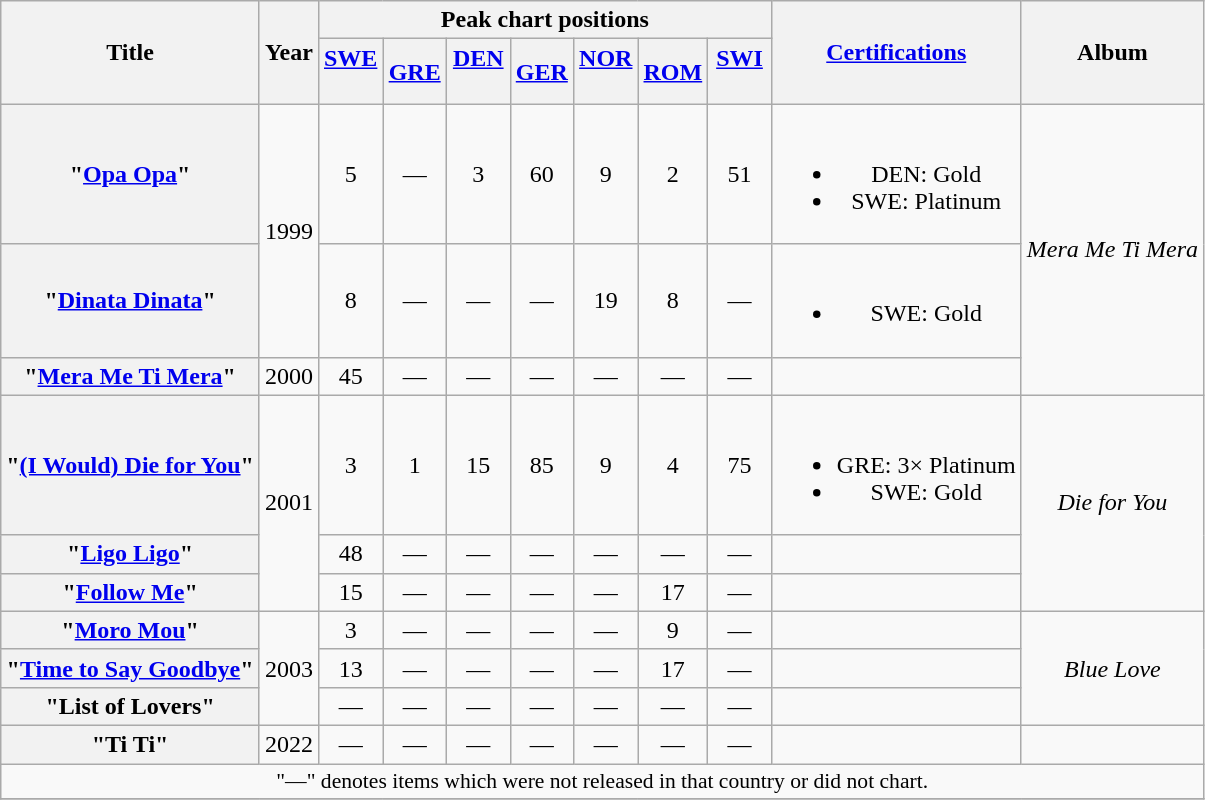<table class="wikitable plainrowheaders" style="text-align:center;" border="1">
<tr>
<th scope="col" rowspan="2">Title</th>
<th scope="col" rowspan="2">Year</th>
<th scope="col" colspan="7">Peak chart positions</th>
<th scope="col" rowspan="2"><a href='#'>Certifications</a></th>
<th scope="col" rowspan="2">Album</th>
</tr>
<tr>
<th width="35"><a href='#'>SWE</a><br><br></th>
<th width="35"><a href='#'>GRE</a></th>
<th width="35"><a href='#'>DEN</a><br><br></th>
<th width="35"><a href='#'>GER</a></th>
<th width="35"><a href='#'>NOR</a><br><br></th>
<th width="35"><a href='#'>ROM</a></th>
<th width="35"><a href='#'>SWI</a><br><br></th>
</tr>
<tr>
<th scope="row">"<a href='#'>Opa Opa</a>"</th>
<td rowspan="2">1999</td>
<td>5</td>
<td>—</td>
<td>3</td>
<td>60</td>
<td>9</td>
<td>2</td>
<td>51</td>
<td><br><ul><li>DEN: Gold</li><li>SWE: Platinum</li></ul></td>
<td rowspan="3"><em>Mera Me Ti Mera</em></td>
</tr>
<tr>
<th scope="row">"<a href='#'>Dinata Dinata</a>"</th>
<td>8</td>
<td>—</td>
<td>—</td>
<td>—</td>
<td>19</td>
<td>8</td>
<td>—</td>
<td><br><ul><li>SWE: Gold</li></ul></td>
</tr>
<tr>
<th scope="row">"<a href='#'>Mera Me Ti Mera</a>"</th>
<td>2000</td>
<td>45</td>
<td>—</td>
<td>—</td>
<td>—</td>
<td>—</td>
<td>—</td>
<td>—</td>
<td></td>
</tr>
<tr>
<th scope="row">"<a href='#'>(I Would) Die for You</a>"</th>
<td rowspan="3">2001</td>
<td>3</td>
<td>1</td>
<td>15</td>
<td>85</td>
<td>9</td>
<td>4</td>
<td>75</td>
<td><br><ul><li>GRE: 3× Platinum</li><li>SWE: Gold</li></ul></td>
<td rowspan="3"><em>Die for You</em></td>
</tr>
<tr>
<th scope="row">"<a href='#'>Ligo Ligo</a>"</th>
<td>48</td>
<td>—</td>
<td>—</td>
<td>—</td>
<td>—</td>
<td>—</td>
<td>—</td>
<td></td>
</tr>
<tr>
<th scope="row">"<a href='#'>Follow Me</a>"</th>
<td>15</td>
<td>—</td>
<td>—</td>
<td>—</td>
<td>—</td>
<td>17</td>
<td>—</td>
<td></td>
</tr>
<tr>
<th scope="row">"<a href='#'>Moro Mou</a>"</th>
<td rowspan="3">2003</td>
<td>3</td>
<td>—</td>
<td>—</td>
<td>—</td>
<td>—</td>
<td>9</td>
<td>—</td>
<td></td>
<td rowspan="3"><em>Blue Love</em></td>
</tr>
<tr>
<th scope="row">"<a href='#'>Time to Say Goodbye</a>"</th>
<td>13</td>
<td>—</td>
<td>—</td>
<td>—</td>
<td>—</td>
<td>17</td>
<td>—</td>
<td></td>
</tr>
<tr>
<th scope="row">"List of Lovers"</th>
<td>—</td>
<td>—</td>
<td>—</td>
<td>—</td>
<td>—</td>
<td>—</td>
<td>—</td>
<td></td>
</tr>
<tr>
<th scope="row">"Ti Ti"</th>
<td>2022</td>
<td>—</td>
<td>—</td>
<td>—</td>
<td>—</td>
<td>—</td>
<td>—</td>
<td>—</td>
<td></td>
<td></td>
</tr>
<tr>
<td colspan="14" style="font-size:90%;">"—" denotes items which were not released in that country or did not chart.</td>
</tr>
<tr>
</tr>
</table>
